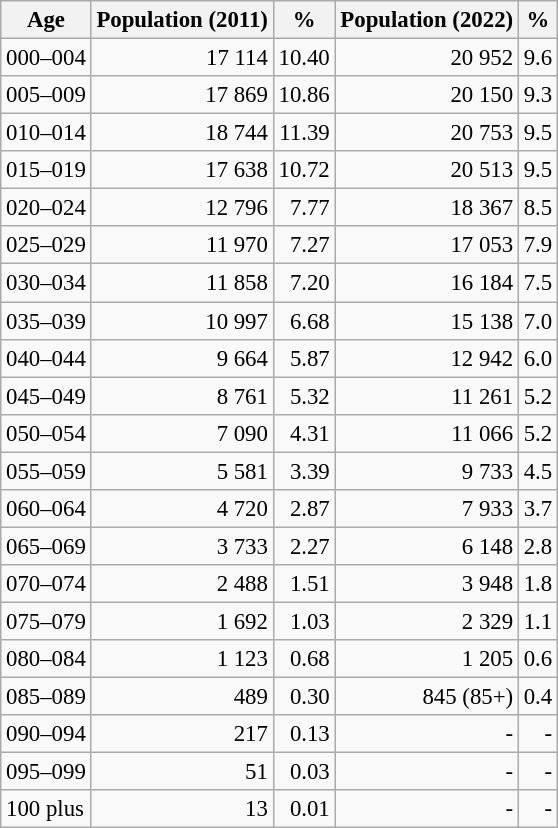<table class="wikitable" style="font-size: 95%; text-align: right">
<tr>
<th>Age</th>
<th>Population (2011)</th>
<th>%</th>
<th>Population (2022)</th>
<th>%</th>
</tr>
<tr>
<td align=left>000–004</td>
<td>17 114</td>
<td>10.40</td>
<td>20 952</td>
<td>9.6</td>
</tr>
<tr>
<td align=left>005–009</td>
<td>17 869</td>
<td>10.86</td>
<td>20 150</td>
<td>9.3</td>
</tr>
<tr>
<td align=left>010–014</td>
<td>18 744</td>
<td>11.39</td>
<td>20 753</td>
<td>9.5</td>
</tr>
<tr>
<td align=left>015–019</td>
<td>17 638</td>
<td>10.72</td>
<td>20 513</td>
<td>9.5</td>
</tr>
<tr>
<td align=left>020–024</td>
<td>12 796</td>
<td>7.77</td>
<td>18 367</td>
<td>8.5</td>
</tr>
<tr>
<td align=left>025–029</td>
<td>11 970</td>
<td>7.27</td>
<td>17 053</td>
<td>7.9</td>
</tr>
<tr>
<td align=left>030–034</td>
<td>11 858</td>
<td>7.20</td>
<td>16 184</td>
<td>7.5</td>
</tr>
<tr>
<td align=left>035–039</td>
<td>10 997</td>
<td>6.68</td>
<td>15 138</td>
<td>7.0</td>
</tr>
<tr>
<td align=left>040–044</td>
<td>9 664</td>
<td>5.87</td>
<td>12 942</td>
<td>6.0</td>
</tr>
<tr>
<td align=left>045–049</td>
<td>8 761</td>
<td>5.32</td>
<td>11 261</td>
<td>5.2</td>
</tr>
<tr>
<td align=left>050–054</td>
<td>7 090</td>
<td>4.31</td>
<td>11 066</td>
<td>5.2</td>
</tr>
<tr>
<td align=left>055–059</td>
<td>5 581</td>
<td>3.39</td>
<td>9 733</td>
<td>4.5</td>
</tr>
<tr>
<td align=left>060–064</td>
<td>4 720</td>
<td>2.87</td>
<td>7 933</td>
<td>3.7</td>
</tr>
<tr>
<td align=left>065–069</td>
<td>3 733</td>
<td>2.27</td>
<td>6 148</td>
<td>2.8</td>
</tr>
<tr>
<td align=left>070–074</td>
<td>2 488</td>
<td>1.51</td>
<td>3 948</td>
<td>1.8</td>
</tr>
<tr>
<td align=left>075–079</td>
<td>1 692</td>
<td>1.03</td>
<td>2 329</td>
<td>1.1</td>
</tr>
<tr>
<td align=left>080–084</td>
<td>1 123</td>
<td>0.68</td>
<td>1 205</td>
<td>0.6</td>
</tr>
<tr>
<td align=left>085–089</td>
<td>489</td>
<td>0.30</td>
<td>845 (85+)</td>
<td>0.4</td>
</tr>
<tr>
<td align=left>090–094</td>
<td>217</td>
<td>0.13</td>
<td>-</td>
<td>-</td>
</tr>
<tr>
<td align=left>095–099</td>
<td>51</td>
<td>0.03</td>
<td>-</td>
<td>-</td>
</tr>
<tr>
<td align=left>100 plus</td>
<td>13</td>
<td>0.01</td>
<td>-</td>
<td>-</td>
</tr>
</table>
